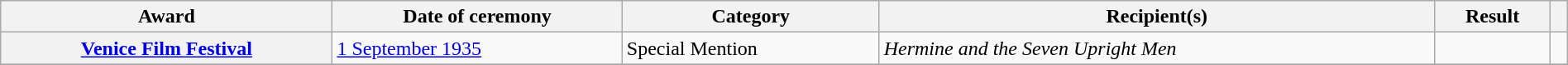<table class="wikitable sortable plainrowheaders" style="width: 100%;">
<tr>
<th scope="col">Award</th>
<th scope="col">Date of ceremony</th>
<th scope="col">Category</th>
<th scope="col">Recipient(s)</th>
<th scope="col">Result</th>
<th scope="col" class="unsortable"></th>
</tr>
<tr>
<th><a href='#'>Venice Film Festival</a></th>
<td><a href='#'>1 September 1935</a></td>
<td>Special Mention</td>
<td><em>Hermine and the Seven Upright Men</em></td>
<td></td>
<td></td>
</tr>
<tr>
</tr>
</table>
